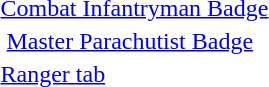<table>
<tr>
<td> <a href='#'>Combat Infantryman Badge</a></td>
</tr>
<tr>
<td> <a href='#'>Master Parachutist Badge</a></td>
</tr>
<tr>
<td> <a href='#'>Ranger tab</a></td>
</tr>
</table>
